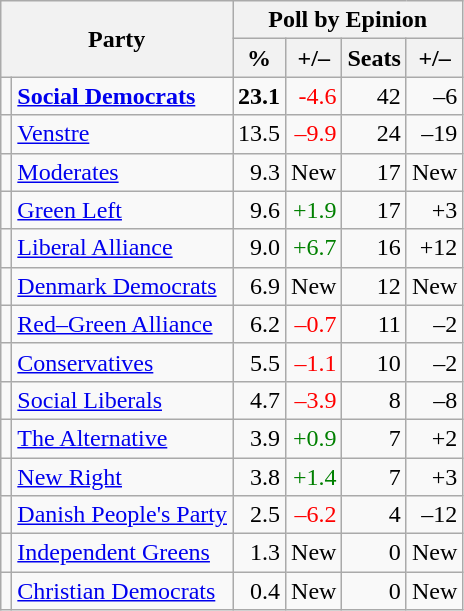<table class=wikitable style=text-align:right>
<tr>
<th rowspan=2 colspan=2>Party</th>
<th colspan=4>Poll by Epinion</th>
</tr>
<tr>
<th>%</th>
<th>+/–</th>
<th>Seats</th>
<th>+/–</th>
</tr>
<tr>
<td bgcolor=></td>
<td align=left><strong><a href='#'>Social Democrats</a></strong></td>
<td><strong>23.1</strong></td>
<td style=color:red>-4.6</td>
<td>42</td>
<td>–6</td>
</tr>
<tr>
<td bgcolor=></td>
<td align=left><a href='#'>Venstre</a></td>
<td>13.5</td>
<td style=color:red>–9.9</td>
<td>24</td>
<td>–19</td>
</tr>
<tr>
<td bgcolor=></td>
<td align=left><a href='#'>Moderates</a></td>
<td>9.3</td>
<td>New</td>
<td>17</td>
<td>New</td>
</tr>
<tr>
<td bgcolor=></td>
<td align=left><a href='#'>Green Left</a></td>
<td>9.6</td>
<td style=color:green;>+1.9</td>
<td>17</td>
<td>+3</td>
</tr>
<tr>
<td bgcolor=></td>
<td align=left><a href='#'>Liberal Alliance</a></td>
<td>9.0</td>
<td style=color:green;>+6.7</td>
<td>16</td>
<td>+12</td>
</tr>
<tr>
<td bgcolor=></td>
<td align=left><a href='#'>Denmark Democrats</a></td>
<td>6.9</td>
<td>New</td>
<td>12</td>
<td>New</td>
</tr>
<tr>
<td bgcolor=></td>
<td align=left><a href='#'>Red–Green Alliance</a></td>
<td>6.2</td>
<td style=color:red>–0.7</td>
<td>11</td>
<td>–2</td>
</tr>
<tr>
<td bgcolor=></td>
<td align=left><a href='#'>Conservatives</a></td>
<td>5.5</td>
<td style=color:red>–1.1</td>
<td>10</td>
<td>–2</td>
</tr>
<tr>
<td bgcolor=></td>
<td align=left><a href='#'>Social Liberals</a></td>
<td>4.7</td>
<td style=color:red>–3.9</td>
<td>8</td>
<td>–8</td>
</tr>
<tr>
<td bgcolor=></td>
<td align=left><a href='#'>The Alternative</a></td>
<td>3.9</td>
<td style=color:green;>+0.9</td>
<td>7</td>
<td>+2</td>
</tr>
<tr>
<td bgcolor=></td>
<td align=left><a href='#'>New Right</a></td>
<td>3.8</td>
<td style=color:green;>+1.4</td>
<td>7</td>
<td>+3</td>
</tr>
<tr>
<td bgcolor=></td>
<td align=left><a href='#'>Danish People's Party</a></td>
<td>2.5</td>
<td style=color:red>–6.2</td>
<td>4</td>
<td>–12</td>
</tr>
<tr>
<td bgcolor=></td>
<td align=left><a href='#'>Independent Greens</a></td>
<td>1.3</td>
<td>New</td>
<td>0</td>
<td>New</td>
</tr>
<tr>
<td bgcolor=></td>
<td align=left><a href='#'>Christian Democrats</a></td>
<td>0.4</td>
<td>New</td>
<td>0</td>
<td>New</td>
</tr>
</table>
